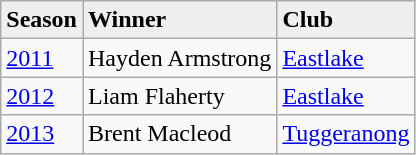<table class="wikitable">
<tr style="background:#efefef;">
<td><strong>Season</strong></td>
<td><strong>Winner</strong></td>
<td><strong>Club</strong></td>
</tr>
<tr>
<td><a href='#'>2011</a></td>
<td>Hayden Armstrong</td>
<td><a href='#'>Eastlake</a></td>
</tr>
<tr>
<td><a href='#'>2012</a></td>
<td>Liam Flaherty</td>
<td><a href='#'>Eastlake</a></td>
</tr>
<tr>
<td><a href='#'>2013</a></td>
<td>Brent Macleod</td>
<td><a href='#'>Tuggeranong</a></td>
</tr>
</table>
